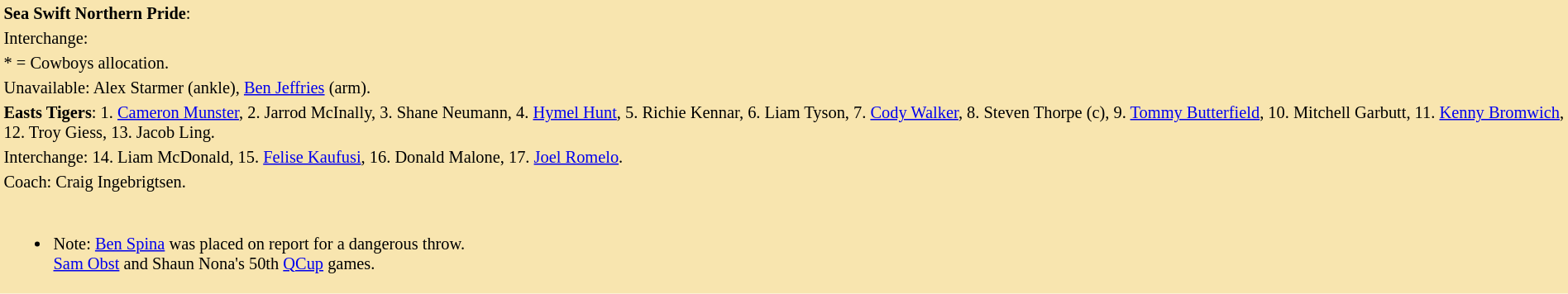<table style="background:#f8e5af; font-size:85%; width:100%;">
<tr>
<td><strong>Sea Swift Northern Pride</strong>:             </td>
</tr>
<tr>
<td>Interchange:    </td>
</tr>
<tr>
<td>* = Cowboys allocation.</td>
</tr>
<tr>
<td>Unavailable: Alex Starmer (ankle), <a href='#'>Ben Jeffries</a> (arm).</td>
</tr>
<tr>
<td><strong>Easts Tigers</strong>: 1. <a href='#'>Cameron Munster</a>, 2. Jarrod McInally, 3. Shane Neumann, 4. <a href='#'>Hymel Hunt</a>, 5. Richie Kennar, 6. Liam Tyson, 7. <a href='#'>Cody Walker</a>, 8. Steven Thorpe (c), 9. <a href='#'>Tommy Butterfield</a>, 10. Mitchell Garbutt, 11. <a href='#'>Kenny Bromwich</a>, 12. Troy Giess, 13. Jacob Ling.</td>
</tr>
<tr>
<td>Interchange: 14. Liam McDonald, 15. <a href='#'>Felise Kaufusi</a>, 16. Donald Malone, 17. <a href='#'>Joel Romelo</a>.</td>
</tr>
<tr>
<td>Coach: Craig Ingebrigtsen.</td>
</tr>
<tr>
<td><br><ul><li>Note: <a href='#'>Ben Spina</a> was placed on report for a dangerous throw.<br><a href='#'>Sam Obst</a> and Shaun Nona's 50th <a href='#'>QCup</a> games.</li></ul></td>
</tr>
</table>
